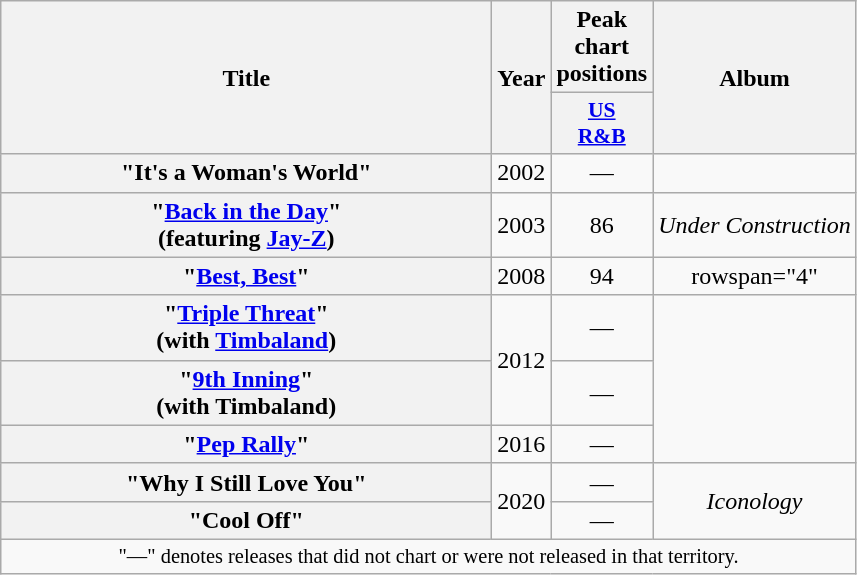<table class="wikitable plainrowheaders" style="text-align:center;">
<tr>
<th scope="col" rowspan="2" style="width:20em;">Title</th>
<th scope="col" rowspan="2">Year</th>
<th scope="col" colspan="1">Peak chart positions</th>
<th scope="col" rowspan="2">Album</th>
</tr>
<tr>
<th style="width:2.5em; font-size:90%"><a href='#'>US<br>R&B</a><br></th>
</tr>
<tr>
<th scope="row">"It's a Woman's World"</th>
<td>2002</td>
<td>—</td>
<td></td>
</tr>
<tr>
<th scope="row">"<a href='#'>Back in the Day</a>"<br><span>(featuring <a href='#'>Jay-Z</a>)</span></th>
<td>2003</td>
<td>86</td>
<td><em>Under Construction</em></td>
</tr>
<tr>
<th scope="row">"<a href='#'>Best, Best</a>"</th>
<td>2008</td>
<td>94</td>
<td>rowspan="4" </td>
</tr>
<tr>
<th scope="row">"<a href='#'>Triple Threat</a>"<br><span>(with <a href='#'>Timbaland</a>)</span></th>
<td rowspan="2">2012</td>
<td>—</td>
</tr>
<tr>
<th scope="row">"<a href='#'>9th Inning</a>"<br><span>(with Timbaland)</span></th>
<td>—</td>
</tr>
<tr>
<th scope="row">"<a href='#'>Pep Rally</a>"</th>
<td>2016</td>
<td>—</td>
</tr>
<tr>
<th scope="row">"Why I Still Love You"</th>
<td rowspan="2">2020</td>
<td>—</td>
<td rowspan="2"><em>Iconology</em></td>
</tr>
<tr>
<th scope="row">"Cool Off"</th>
<td>—</td>
</tr>
<tr>
<td colspan="15" style="font-size:85%">"—" denotes releases that did not chart or were not released in that territory.</td>
</tr>
</table>
